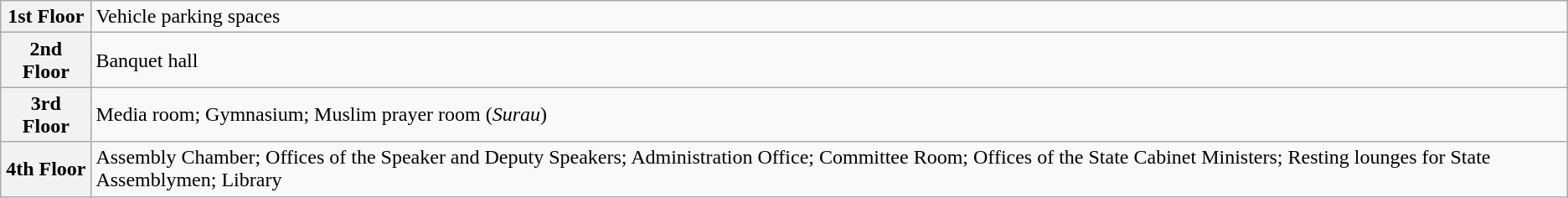<table class="wikitable" border="1">
<tr>
<th>1st Floor</th>
<td>Vehicle parking spaces</td>
</tr>
<tr>
<th>2nd Floor</th>
<td>Banquet hall</td>
</tr>
<tr>
<th>3rd Floor</th>
<td>Media room; Gymnasium; Muslim prayer room (<em>Surau</em>)</td>
</tr>
<tr>
<th>4th Floor</th>
<td>Assembly Chamber; Offices of the Speaker and Deputy Speakers; Administration Office; Committee Room; Offices of the State Cabinet Ministers; Resting lounges for State Assemblymen; Library</td>
</tr>
</table>
